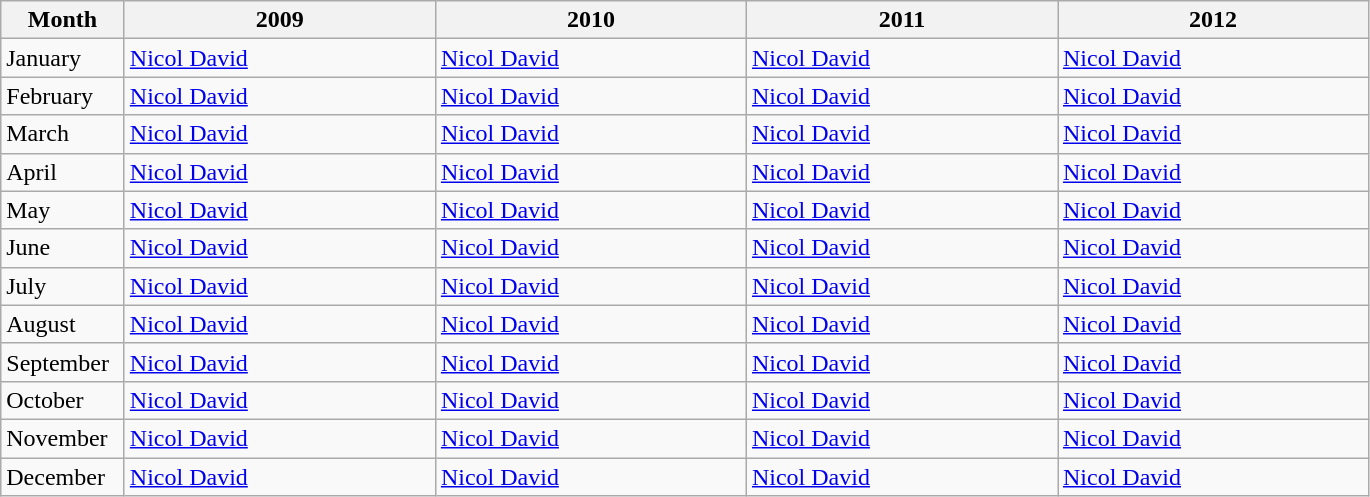<table class=wikitable>
<tr>
<th width="75">Month</th>
<th width="200px">2009</th>
<th width="200px">2010</th>
<th width="200px">2011</th>
<th width="200px">2012</th>
</tr>
<tr>
<td>January</td>
<td> <a href='#'>Nicol David</a></td>
<td> <a href='#'>Nicol David</a></td>
<td> <a href='#'>Nicol David</a></td>
<td> <a href='#'>Nicol David</a></td>
</tr>
<tr>
<td>February</td>
<td> <a href='#'>Nicol David</a></td>
<td> <a href='#'>Nicol David</a></td>
<td> <a href='#'>Nicol David</a></td>
<td> <a href='#'>Nicol David</a></td>
</tr>
<tr>
<td>March</td>
<td> <a href='#'>Nicol David</a></td>
<td> <a href='#'>Nicol David</a></td>
<td> <a href='#'>Nicol David</a></td>
<td> <a href='#'>Nicol David</a></td>
</tr>
<tr>
<td>April</td>
<td> <a href='#'>Nicol David</a></td>
<td> <a href='#'>Nicol David</a></td>
<td> <a href='#'>Nicol David</a></td>
<td> <a href='#'>Nicol David</a></td>
</tr>
<tr>
<td>May</td>
<td> <a href='#'>Nicol David</a></td>
<td> <a href='#'>Nicol David</a></td>
<td> <a href='#'>Nicol David</a></td>
<td> <a href='#'>Nicol David</a></td>
</tr>
<tr>
<td>June</td>
<td> <a href='#'>Nicol David</a></td>
<td> <a href='#'>Nicol David</a></td>
<td> <a href='#'>Nicol David</a></td>
<td> <a href='#'>Nicol David</a></td>
</tr>
<tr>
<td>July</td>
<td> <a href='#'>Nicol David</a></td>
<td> <a href='#'>Nicol David</a></td>
<td> <a href='#'>Nicol David</a></td>
<td> <a href='#'>Nicol David</a></td>
</tr>
<tr>
<td>August</td>
<td> <a href='#'>Nicol David</a></td>
<td> <a href='#'>Nicol David</a></td>
<td> <a href='#'>Nicol David</a></td>
<td> <a href='#'>Nicol David</a></td>
</tr>
<tr>
<td>September</td>
<td> <a href='#'>Nicol David</a></td>
<td> <a href='#'>Nicol David</a></td>
<td> <a href='#'>Nicol David</a></td>
<td> <a href='#'>Nicol David</a></td>
</tr>
<tr>
<td>October</td>
<td> <a href='#'>Nicol David</a></td>
<td> <a href='#'>Nicol David</a></td>
<td> <a href='#'>Nicol David</a></td>
<td> <a href='#'>Nicol David</a></td>
</tr>
<tr>
<td>November</td>
<td> <a href='#'>Nicol David</a></td>
<td> <a href='#'>Nicol David</a></td>
<td> <a href='#'>Nicol David</a></td>
<td> <a href='#'>Nicol David</a></td>
</tr>
<tr>
<td>December</td>
<td> <a href='#'>Nicol David</a></td>
<td> <a href='#'>Nicol David</a></td>
<td> <a href='#'>Nicol David</a></td>
<td> <a href='#'>Nicol David</a></td>
</tr>
</table>
